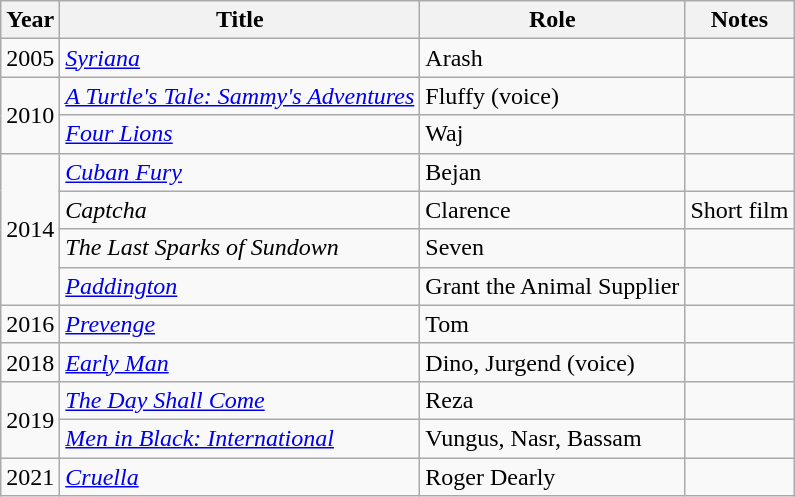<table class="wikitable sortable">
<tr>
<th>Year</th>
<th>Title</th>
<th>Role</th>
<th class="unsortable">Notes</th>
</tr>
<tr>
<td>2005</td>
<td><em><a href='#'>Syriana</a></em></td>
<td>Arash</td>
<td></td>
</tr>
<tr>
<td rowspan=2>2010</td>
<td><em><a href='#'>A Turtle's Tale: Sammy's Adventures</a></em></td>
<td>Fluffy (voice)</td>
<td></td>
</tr>
<tr>
<td><em><a href='#'>Four Lions</a></em></td>
<td>Waj</td>
<td></td>
</tr>
<tr>
<td rowspan=4>2014</td>
<td><em><a href='#'>Cuban Fury</a></em></td>
<td>Bejan</td>
<td></td>
</tr>
<tr>
<td><em>Captcha</em></td>
<td>Clarence</td>
<td>Short film</td>
</tr>
<tr>
<td><em>The Last Sparks of Sundown</em></td>
<td>Seven</td>
<td></td>
</tr>
<tr>
<td><em><a href='#'>Paddington</a></em></td>
<td>Grant the Animal Supplier</td>
<td></td>
</tr>
<tr>
<td>2016</td>
<td><em><a href='#'>Prevenge</a></em></td>
<td>Tom</td>
<td></td>
</tr>
<tr>
<td>2018</td>
<td><em><a href='#'>Early Man</a></em></td>
<td>Dino, Jurgend (voice)</td>
<td></td>
</tr>
<tr>
<td rowspan="2">2019</td>
<td><em><a href='#'>The Day Shall Come</a></em></td>
<td>Reza</td>
<td></td>
</tr>
<tr>
<td><em><a href='#'>Men in Black: International</a></em></td>
<td>Vungus, Nasr, Bassam</td>
<td></td>
</tr>
<tr>
<td>2021</td>
<td><em><a href='#'>Cruella</a></em></td>
<td>Roger Dearly</td>
<td></td>
</tr>
</table>
